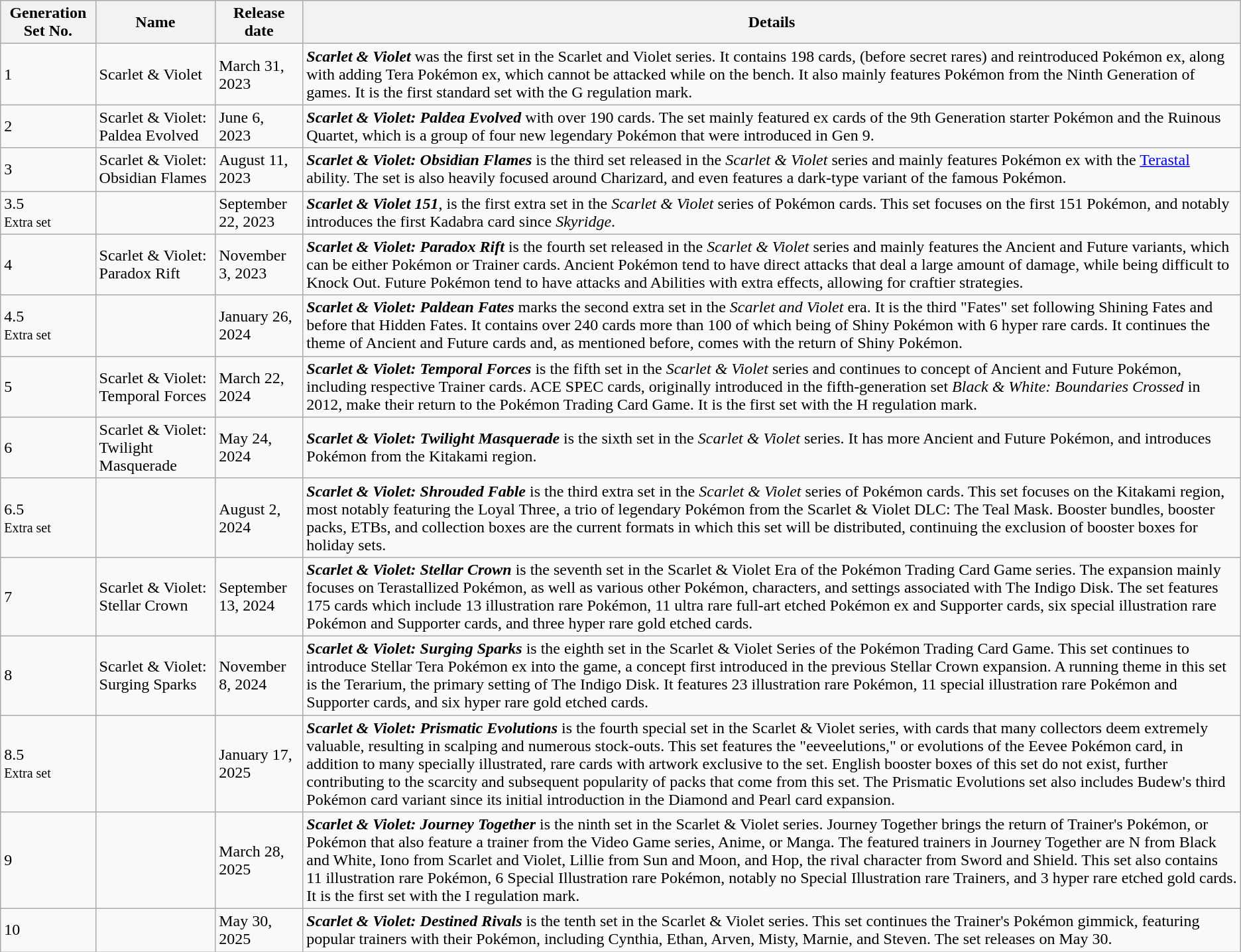<table class="wikitable">
<tr>
<th>Generation Set No.</th>
<th>Name</th>
<th>Release date</th>
<th>Details</th>
</tr>
<tr>
<td>1</td>
<td>Scarlet & Violet</td>
<td>March 31, 2023 </td>
<td><strong><em>Scarlet & Violet</em></strong> was the first set in the Scarlet and Violet series. It contains 198 cards, (before secret rares) and reintroduced Pokémon ex, along with adding Tera Pokémon ex, which cannot be attacked while on the bench. It also mainly features Pokémon from the Ninth Generation of games. It is the first standard set with the G regulation mark.</td>
</tr>
<tr>
<td>2</td>
<td>Scarlet & Violet: Paldea Evolved</td>
<td>June 6, 2023 </td>
<td><strong><em>Scarlet & Violet: Paldea Evolved</em></strong>  with over 190 cards. The set mainly featured ex cards of the 9th Generation starter Pokémon and the Ruinous Quartet, which is a group of four new legendary Pokémon that were introduced in Gen 9.</td>
</tr>
<tr>
<td>3</td>
<td>Scarlet & Violet: Obsidian Flames</td>
<td>August 11, 2023 </td>
<td><strong><em>Scarlet & Violet: Obsidian Flames</em></strong> is the third set released in the <em>Scarlet & Violet</em> series and mainly features Pokémon ex with the <a href='#'>Terastal</a> ability. The set is also heavily focused around Charizard, and even features a dark-type variant of the famous Pokémon.</td>
</tr>
<tr>
<td>3.5<br><small>Extra set</small></td>
<td></td>
<td>September 22, 2023 </td>
<td><strong><em>Scarlet & Violet 151</em></strong>, is the first extra set in the <em>Scarlet & Violet</em> series of Pokémon cards. This set focuses on the first 151 Pokémon, and notably introduces the first Kadabra card since <em>Skyridge</em>.</td>
</tr>
<tr>
<td>4</td>
<td>Scarlet & Violet: Paradox Rift</td>
<td>November 3, 2023 </td>
<td><strong><em>Scarlet & Violet: Paradox Rift</em></strong> is the fourth set released in the <em>Scarlet & Violet</em> series and mainly features the Ancient and Future variants, which can be either Pokémon or Trainer cards. Ancient Pokémon tend to have direct attacks that deal a large amount of damage, while being difficult to Knock Out. Future Pokémon tend to have attacks and Abilities with extra effects, allowing for craftier strategies.</td>
</tr>
<tr>
<td>4.5<br><small>Extra set</small></td>
<td></td>
<td>January 26, 2024 </td>
<td><strong><em>Scarlet & Violet: Paldean Fates</em></strong> marks the second extra set in the <em>Scarlet and Violet</em> era. It is the third "Fates" set following Shining Fates and before that Hidden Fates. It contains over 240 cards more than 100 of which being of Shiny Pokémon with 6 hyper rare cards. It continues the theme of Ancient and Future cards and, as mentioned before, comes with the return of Shiny Pokémon.</td>
</tr>
<tr>
<td>5</td>
<td>Scarlet & Violet: Temporal Forces</td>
<td>March 22, 2024 </td>
<td><strong><em>Scarlet & Violet: Temporal Forces</em></strong> is the fifth set in the <em>Scarlet & Violet</em> series and continues to concept of Ancient and Future Pokémon, including respective Trainer cards. ACE SPEC cards, originally introduced in the fifth-generation set <em>Black & White: Boundaries Crossed</em> in 2012, make their return to the Pokémon Trading Card Game. It is the first set with the H regulation mark.</td>
</tr>
<tr>
<td>6</td>
<td>Scarlet & Violet: Twilight Masquerade</td>
<td>May 24, 2024 </td>
<td><strong><em>Scarlet & Violet: Twilight Masquerade</em></strong> is the sixth set  in the <em>Scarlet & Violet</em> series. It has more Ancient and Future Pokémon, and introduces Pokémon from the Kitakami region.</td>
</tr>
<tr>
<td>6.5<br><small>Extra set</small></td>
<td></td>
<td>August 2, 2024 </td>
<td><strong><em>Scarlet & Violet: Shrouded Fable</em></strong> is the third extra set in the <em>Scarlet & Violet</em> series of Pokémon cards. This set focuses on the Kitakami region, most notably featuring the Loyal Three, a trio of legendary Pokémon from the Scarlet & Violet DLC: The Teal Mask. Booster bundles, booster packs, ETBs, and collection boxes are the current formats in which this set will be distributed, continuing the exclusion of booster boxes for holiday sets.</td>
</tr>
<tr>
<td>7</td>
<td>Scarlet & Violet: Stellar Crown</td>
<td>September 13, 2024 </td>
<td><strong><em>Scarlet & Violet: Stellar Crown</em></strong> is the seventh set in the Scarlet & Violet Era of the Pokémon Trading Card Game series. The expansion mainly focuses on Terastallized Pokémon, as well as various other Pokémon, characters, and settings associated with The Indigo Disk. The set features 175 cards which include 13 illustration rare Pokémon, 11 ultra rare full-art etched Pokémon ex and Supporter cards, six special illustration rare Pokémon and Supporter cards, and three hyper rare gold etched cards.</td>
</tr>
<tr>
<td>8</td>
<td>Scarlet & Violet: Surging Sparks</td>
<td>November 8, 2024 </td>
<td><strong><em>Scarlet & Violet: Surging Sparks</em></strong> is the eighth set in the Scarlet & Violet Series of the Pokémon Trading Card Game. This set continues to introduce Stellar Tera Pokémon ex into the game, a concept first introduced in the previous Stellar Crown expansion. A running theme in this set is the Terarium, the primary setting of The Indigo Disk. It features 23 illustration rare Pokémon, 11 special illustration rare Pokémon and Supporter cards, and six hyper rare gold etched cards.</td>
</tr>
<tr>
<td>8.5<br><small>Extra set</small></td>
<td></td>
<td>January 17, 2025 </td>
<td><strong><em>Scarlet & Violet: Prismatic Evolutions</em></strong> is the fourth special set in the Scarlet & Violet series, with cards that many collectors deem extremely valuable, resulting in scalping and numerous stock-outs. This set features the "eeveelutions," or evolutions of the Eevee Pokémon card, in addition to many specially illustrated, rare cards with artwork exclusive to the set. English booster boxes of this set do not exist, further contributing to the scarcity and subsequent popularity of packs that come from this set. The Prismatic Evolutions set also includes Budew's third Pokémon card variant since its initial introduction in the Diamond and Pearl card expansion.</td>
</tr>
<tr>
<td>9</td>
<td></td>
<td>March 28, 2025 </td>
<td><strong><em>Scarlet & Violet: Journey Together</em></strong> is the ninth set in the Scarlet & Violet series. Journey Together brings the return of Trainer's Pokémon, or Pokémon that also feature a trainer from the Video Game series, Anime, or Manga. The featured trainers in Journey Together are N from Black and White, Iono from Scarlet and Violet, Lillie from Sun and Moon, and Hop, the rival character from Sword and Shield. This set also contains 11 illustration rare Pokémon, 6 Special Illustration rare Pokémon, notably no Special Illustration rare Trainers, and 3 hyper rare etched gold cards. It is the first set with the I regulation mark.</td>
</tr>
<tr>
<td>10</td>
<td></td>
<td>May 30, 2025</td>
<td><strong><em>Scarlet & Violet: Destined Rivals</em></strong> is the tenth set in the Scarlet & Violet series. This set continues the Trainer's Pokémon gimmick, featuring popular trainers with their Pokémon, including Cynthia, Ethan, Arven, Misty, Marnie, and Steven. The set releases on May 30.</td>
</tr>
</table>
